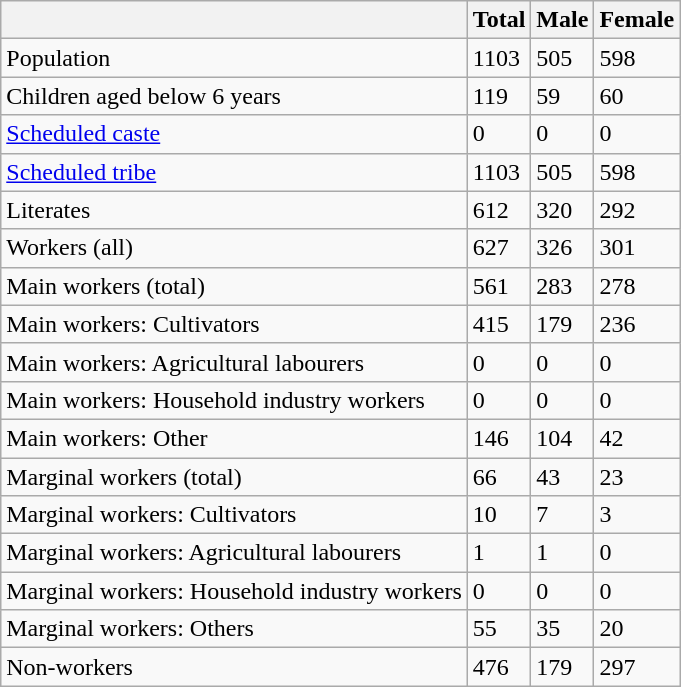<table class="wikitable sortable">
<tr>
<th></th>
<th>Total</th>
<th>Male</th>
<th>Female</th>
</tr>
<tr>
<td>Population</td>
<td>1103</td>
<td>505</td>
<td>598</td>
</tr>
<tr>
<td>Children aged below 6 years</td>
<td>119</td>
<td>59</td>
<td>60</td>
</tr>
<tr>
<td><a href='#'>Scheduled caste</a></td>
<td>0</td>
<td>0</td>
<td>0</td>
</tr>
<tr>
<td><a href='#'>Scheduled tribe</a></td>
<td>1103</td>
<td>505</td>
<td>598</td>
</tr>
<tr>
<td>Literates</td>
<td>612</td>
<td>320</td>
<td>292</td>
</tr>
<tr>
<td>Workers (all)</td>
<td>627</td>
<td>326</td>
<td>301</td>
</tr>
<tr>
<td>Main workers (total)</td>
<td>561</td>
<td>283</td>
<td>278</td>
</tr>
<tr>
<td>Main workers: Cultivators</td>
<td>415</td>
<td>179</td>
<td>236</td>
</tr>
<tr>
<td>Main workers: Agricultural labourers</td>
<td>0</td>
<td>0</td>
<td>0</td>
</tr>
<tr>
<td>Main workers: Household industry workers</td>
<td>0</td>
<td>0</td>
<td>0</td>
</tr>
<tr>
<td>Main workers: Other</td>
<td>146</td>
<td>104</td>
<td>42</td>
</tr>
<tr>
<td>Marginal workers (total)</td>
<td>66</td>
<td>43</td>
<td>23</td>
</tr>
<tr>
<td>Marginal workers: Cultivators</td>
<td>10</td>
<td>7</td>
<td>3</td>
</tr>
<tr>
<td>Marginal workers: Agricultural labourers</td>
<td>1</td>
<td>1</td>
<td>0</td>
</tr>
<tr>
<td>Marginal workers: Household industry workers</td>
<td>0</td>
<td>0</td>
<td>0</td>
</tr>
<tr>
<td>Marginal workers: Others</td>
<td>55</td>
<td>35</td>
<td>20</td>
</tr>
<tr>
<td>Non-workers</td>
<td>476</td>
<td>179</td>
<td>297</td>
</tr>
</table>
